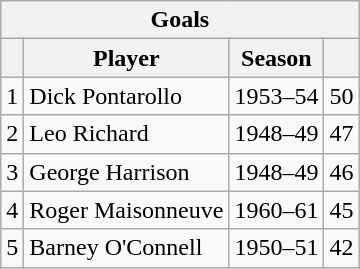<table class="wikitable">
<tr>
<th colspan=4>Goals</th>
</tr>
<tr>
<th></th>
<th>Player</th>
<th>Season</th>
<th></th>
</tr>
<tr>
<td>1</td>
<td>Dick Pontarollo</td>
<td>1953–54</td>
<td>50</td>
</tr>
<tr>
<td>2</td>
<td>Leo Richard</td>
<td>1948–49</td>
<td>47</td>
</tr>
<tr>
<td>3</td>
<td>George Harrison</td>
<td>1948–49</td>
<td>46</td>
</tr>
<tr>
<td>4</td>
<td>Roger Maisonneuve</td>
<td>1960–61</td>
<td>45</td>
</tr>
<tr>
<td>5</td>
<td>Barney O'Connell</td>
<td>1950–51</td>
<td>42</td>
</tr>
</table>
